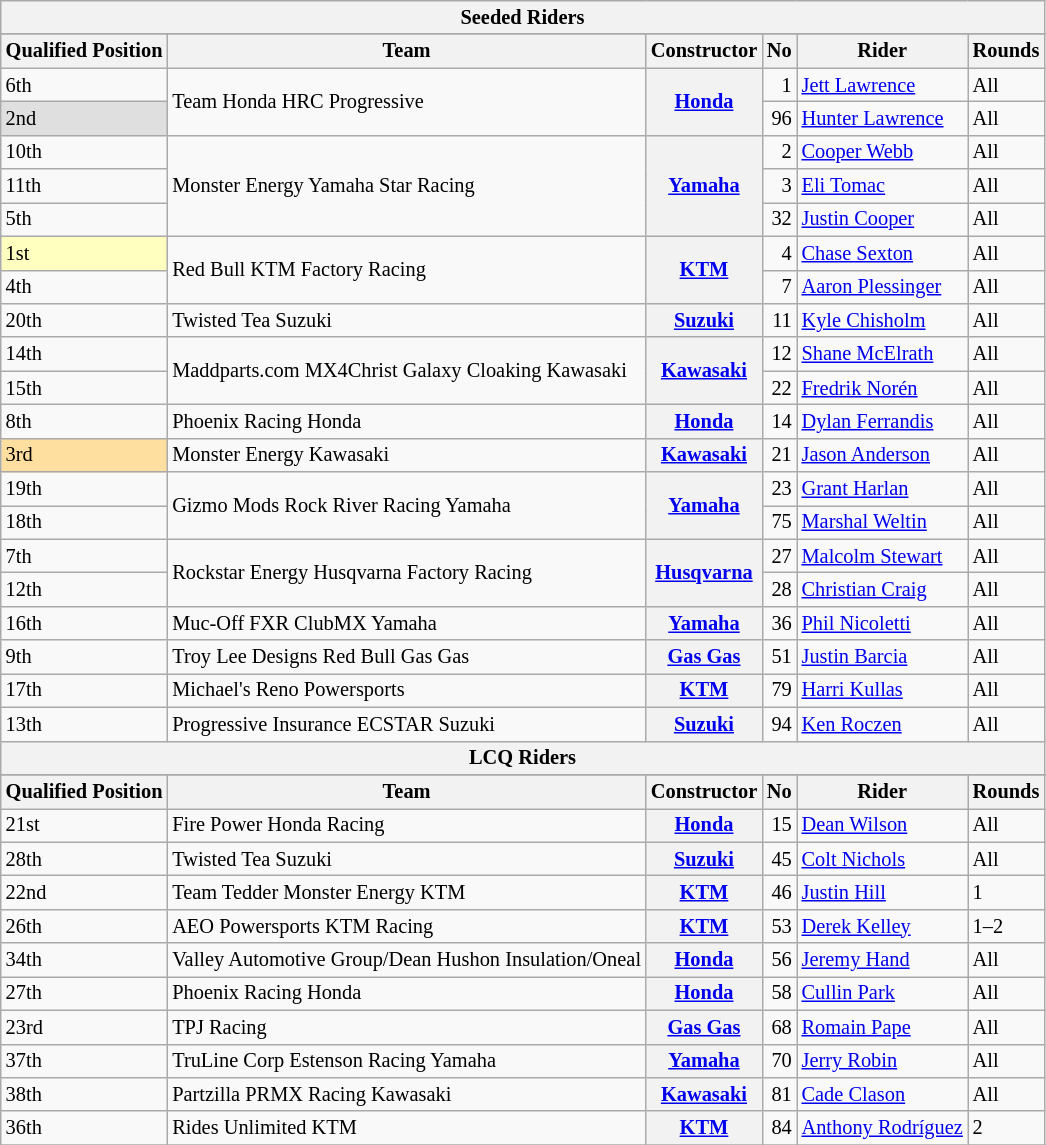<table class="wikitable" style="font-size: 85%;">
<tr>
<th colspan=6><strong>Seeded Riders</strong></th>
</tr>
<tr>
</tr>
<tr>
<th>Qualified Position</th>
<th>Team</th>
<th>Constructor</th>
<th>No</th>
<th>Rider</th>
<th>Rounds</th>
</tr>
<tr>
<td>6th</td>
<td rowspan=2>Team Honda HRC Progressive</td>
<th rowspan=2><a href='#'>Honda</a></th>
<td align="right">1</td>
<td> <a href='#'>Jett Lawrence</a></td>
<td>All</td>
</tr>
<tr>
<td style="background:#dfdfdf;">2nd</td>
<td align="right">96</td>
<td> <a href='#'>Hunter Lawrence</a></td>
<td>All</td>
</tr>
<tr>
<td>10th</td>
<td rowspan=3>Monster Energy Yamaha Star Racing</td>
<th rowspan=3><a href='#'>Yamaha</a></th>
<td align="right">2</td>
<td> <a href='#'>Cooper Webb</a></td>
<td>All</td>
</tr>
<tr>
<td>11th</td>
<td align="right">3</td>
<td> <a href='#'>Eli Tomac</a></td>
<td>All</td>
</tr>
<tr>
<td>5th</td>
<td align="right">32</td>
<td> <a href='#'>Justin Cooper</a></td>
<td>All</td>
</tr>
<tr>
<td style="background:#ffffbf;">1st</td>
<td rowspan=2>Red Bull KTM Factory Racing</td>
<th rowspan=2><a href='#'>KTM</a></th>
<td align="right">4</td>
<td> <a href='#'>Chase Sexton</a></td>
<td>All</td>
</tr>
<tr>
<td>4th</td>
<td align="right">7</td>
<td> <a href='#'>Aaron Plessinger</a></td>
<td>All</td>
</tr>
<tr>
<td>20th</td>
<td>Twisted Tea Suzuki</td>
<th><a href='#'>Suzuki</a></th>
<td align="right">11</td>
<td> <a href='#'>Kyle Chisholm</a></td>
<td>All</td>
</tr>
<tr>
<td>14th</td>
<td rowspan=2>Maddparts.com MX4Christ Galaxy Cloaking Kawasaki</td>
<th rowspan=2><a href='#'>Kawasaki</a></th>
<td align="right">12</td>
<td> <a href='#'>Shane McElrath</a></td>
<td>All</td>
</tr>
<tr>
<td>15th</td>
<td align="right">22</td>
<td> <a href='#'>Fredrik Norén</a></td>
<td>All</td>
</tr>
<tr>
<td>8th</td>
<td>Phoenix Racing Honda</td>
<th><a href='#'>Honda</a></th>
<td align="right">14</td>
<td> <a href='#'>Dylan Ferrandis</a></td>
<td>All</td>
</tr>
<tr>
<td style="background:#ffdf9f;">3rd</td>
<td>Monster Energy Kawasaki</td>
<th><a href='#'>Kawasaki</a></th>
<td align="right">21</td>
<td> <a href='#'>Jason Anderson</a></td>
<td>All</td>
</tr>
<tr>
<td>19th</td>
<td rowspan=2>Gizmo Mods Rock River Racing Yamaha</td>
<th rowspan=2><a href='#'>Yamaha</a></th>
<td align="right">23</td>
<td> <a href='#'>Grant Harlan</a></td>
<td>All</td>
</tr>
<tr>
<td>18th</td>
<td align="right">75</td>
<td> <a href='#'>Marshal Weltin</a></td>
<td>All</td>
</tr>
<tr>
<td>7th</td>
<td rowspan=2>Rockstar Energy Husqvarna Factory Racing</td>
<th rowspan=2><a href='#'>Husqvarna</a></th>
<td align="right">27</td>
<td> <a href='#'>Malcolm Stewart</a></td>
<td>All</td>
</tr>
<tr>
<td>12th</td>
<td align="right">28</td>
<td> <a href='#'>Christian Craig</a></td>
<td>All</td>
</tr>
<tr>
<td>16th</td>
<td>Muc-Off FXR ClubMX Yamaha</td>
<th><a href='#'>Yamaha</a></th>
<td align="right">36</td>
<td> <a href='#'>Phil Nicoletti</a></td>
<td>All</td>
</tr>
<tr>
<td>9th</td>
<td>Troy Lee Designs Red Bull Gas Gas</td>
<th><a href='#'>Gas Gas</a></th>
<td align="right">51</td>
<td> <a href='#'>Justin Barcia</a></td>
<td>All</td>
</tr>
<tr>
<td>17th</td>
<td>Michael's Reno Powersports</td>
<th><a href='#'>KTM</a></th>
<td align="right">79</td>
<td> <a href='#'>Harri Kullas</a></td>
<td>All</td>
</tr>
<tr>
<td>13th</td>
<td>Progressive Insurance ECSTAR Suzuki</td>
<th><a href='#'>Suzuki</a></th>
<td align="right">94</td>
<td> <a href='#'>Ken Roczen</a></td>
<td>All</td>
</tr>
<tr>
<th colspan=6><strong>LCQ Riders</strong></th>
</tr>
<tr>
</tr>
<tr>
<th>Qualified Position</th>
<th>Team</th>
<th>Constructor</th>
<th>No</th>
<th>Rider</th>
<th>Rounds</th>
</tr>
<tr>
<td>21st</td>
<td>Fire Power Honda Racing</td>
<th><a href='#'>Honda</a></th>
<td align="right">15</td>
<td> <a href='#'>Dean Wilson</a></td>
<td>All</td>
</tr>
<tr>
<td>28th</td>
<td>Twisted Tea Suzuki</td>
<th><a href='#'>Suzuki</a></th>
<td align="right">45</td>
<td> <a href='#'>Colt Nichols</a></td>
<td>All</td>
</tr>
<tr>
<td>22nd</td>
<td>Team Tedder Monster Energy KTM</td>
<th><a href='#'>KTM</a></th>
<td align="right">46</td>
<td> <a href='#'>Justin Hill</a></td>
<td>1</td>
</tr>
<tr>
<td>26th</td>
<td>AEO Powersports KTM Racing</td>
<th><a href='#'>KTM</a></th>
<td align="right">53</td>
<td> <a href='#'>Derek Kelley</a></td>
<td>1–2</td>
</tr>
<tr>
<td>34th</td>
<td>Valley Automotive Group/Dean Hushon Insulation/Oneal</td>
<th><a href='#'>Honda</a></th>
<td align="right">56</td>
<td> <a href='#'>Jeremy Hand</a></td>
<td>All</td>
</tr>
<tr>
<td>27th</td>
<td>Phoenix Racing Honda</td>
<th><a href='#'>Honda</a></th>
<td align="right">58</td>
<td> <a href='#'>Cullin Park</a></td>
<td>All</td>
</tr>
<tr>
<td>23rd</td>
<td>TPJ Racing</td>
<th><a href='#'>Gas Gas</a></th>
<td align="right">68</td>
<td> <a href='#'>Romain Pape</a></td>
<td>All</td>
</tr>
<tr>
<td>37th</td>
<td>TruLine Corp Estenson Racing Yamaha</td>
<th><a href='#'>Yamaha</a></th>
<td align="right">70</td>
<td> <a href='#'>Jerry Robin</a></td>
<td>All</td>
</tr>
<tr>
<td>38th</td>
<td>Partzilla PRMX Racing Kawasaki</td>
<th><a href='#'>Kawasaki</a></th>
<td align="right">81</td>
<td> <a href='#'>Cade Clason</a></td>
<td>All</td>
</tr>
<tr>
<td>36th</td>
<td>Rides Unlimited KTM</td>
<th><a href='#'>KTM</a></th>
<td align="right">84</td>
<td> <a href='#'>Anthony Rodríguez</a></td>
<td>2</td>
</tr>
<tr>
</tr>
</table>
